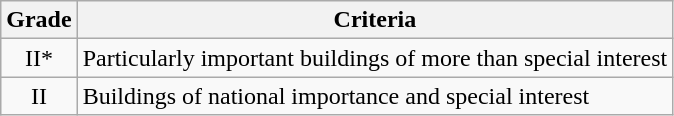<table class="wikitable">
<tr>
<th>Grade</th>
<th>Criteria</th>
</tr>
<tr>
<td align="center" >II*</td>
<td>Particularly important buildings of more than special interest</td>
</tr>
<tr>
<td align="center" >II</td>
<td>Buildings of national importance and special interest</td>
</tr>
</table>
